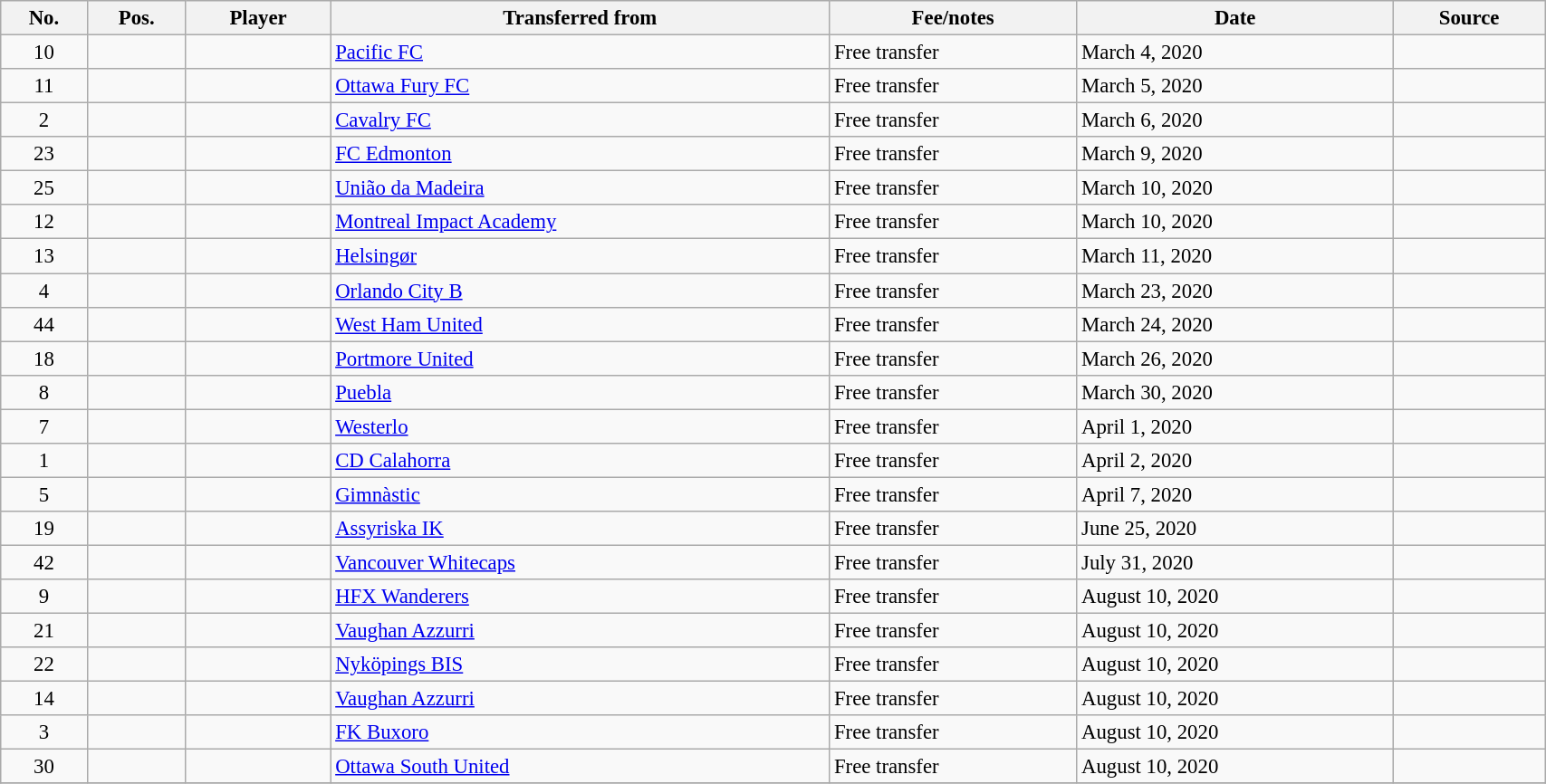<table class="wikitable sortable" style="width:90%; text-align:center; font-size:95%; text-align:left;">
<tr>
<th>No.</th>
<th>Pos.</th>
<th>Player</th>
<th>Transferred from</th>
<th>Fee/notes</th>
<th>Date</th>
<th>Source</th>
</tr>
<tr>
<td align=center>10</td>
<td align=center></td>
<td></td>
<td> <a href='#'>Pacific FC</a></td>
<td>Free transfer</td>
<td>March 4, 2020</td>
<td></td>
</tr>
<tr>
<td align=center>11</td>
<td align=center></td>
<td></td>
<td> <a href='#'>Ottawa Fury FC</a></td>
<td>Free transfer</td>
<td>March 5, 2020</td>
<td></td>
</tr>
<tr>
<td align=center>2</td>
<td align=center></td>
<td></td>
<td> <a href='#'>Cavalry FC</a></td>
<td>Free transfer</td>
<td>March 6, 2020</td>
<td></td>
</tr>
<tr>
<td align=center>23</td>
<td align=center></td>
<td></td>
<td> <a href='#'>FC Edmonton</a></td>
<td>Free transfer</td>
<td>March 9, 2020</td>
<td></td>
</tr>
<tr>
<td align=center>25</td>
<td align=center></td>
<td></td>
<td> <a href='#'>União da Madeira</a></td>
<td>Free transfer</td>
<td>March 10, 2020</td>
<td></td>
</tr>
<tr>
<td align=center>12</td>
<td align=center></td>
<td></td>
<td> <a href='#'>Montreal Impact Academy</a></td>
<td>Free transfer</td>
<td>March 10, 2020</td>
<td></td>
</tr>
<tr>
<td align=center>13</td>
<td align=center></td>
<td></td>
<td> <a href='#'>Helsingør</a></td>
<td>Free transfer</td>
<td>March 11, 2020</td>
<td></td>
</tr>
<tr>
<td align=center>4</td>
<td align=center></td>
<td></td>
<td> <a href='#'>Orlando City B</a></td>
<td>Free transfer</td>
<td>March 23, 2020</td>
<td></td>
</tr>
<tr>
<td align=center>44</td>
<td align=center></td>
<td></td>
<td> <a href='#'>West Ham United</a></td>
<td>Free transfer</td>
<td>March 24, 2020</td>
<td></td>
</tr>
<tr>
<td align=center>18</td>
<td align=center></td>
<td></td>
<td> <a href='#'>Portmore United</a></td>
<td>Free transfer</td>
<td>March 26, 2020</td>
<td></td>
</tr>
<tr>
<td align=center>8</td>
<td align=center></td>
<td></td>
<td> <a href='#'>Puebla</a></td>
<td>Free transfer</td>
<td>March 30, 2020</td>
<td></td>
</tr>
<tr>
<td align=center>7</td>
<td align=center></td>
<td></td>
<td> <a href='#'>Westerlo</a></td>
<td>Free transfer</td>
<td>April 1, 2020</td>
<td></td>
</tr>
<tr>
<td align=center>1</td>
<td align=center></td>
<td></td>
<td> <a href='#'>CD Calahorra</a></td>
<td>Free transfer</td>
<td>April 2, 2020</td>
<td></td>
</tr>
<tr>
<td align=center>5</td>
<td align=center></td>
<td></td>
<td> <a href='#'>Gimnàstic</a></td>
<td>Free transfer</td>
<td>April 7, 2020</td>
<td></td>
</tr>
<tr>
<td align=center>19</td>
<td align=center></td>
<td></td>
<td> <a href='#'>Assyriska IK</a></td>
<td>Free transfer</td>
<td>June 25, 2020</td>
<td></td>
</tr>
<tr>
<td align=center>42</td>
<td align=center></td>
<td></td>
<td> <a href='#'>Vancouver Whitecaps</a></td>
<td>Free transfer</td>
<td>July 31, 2020</td>
<td></td>
</tr>
<tr>
<td align=center>9</td>
<td align=center></td>
<td></td>
<td> <a href='#'>HFX Wanderers</a></td>
<td>Free transfer</td>
<td>August 10, 2020</td>
<td></td>
</tr>
<tr>
<td align=center>21</td>
<td align=center></td>
<td></td>
<td> <a href='#'>Vaughan Azzurri</a></td>
<td>Free transfer</td>
<td>August 10, 2020</td>
<td></td>
</tr>
<tr>
<td align=center>22</td>
<td align=center></td>
<td></td>
<td> <a href='#'>Nyköpings BIS</a></td>
<td>Free transfer</td>
<td>August 10, 2020</td>
<td></td>
</tr>
<tr>
<td align=center>14</td>
<td align=center></td>
<td></td>
<td> <a href='#'>Vaughan Azzurri</a></td>
<td>Free transfer</td>
<td>August 10, 2020</td>
<td></td>
</tr>
<tr>
<td align=center>3</td>
<td align=center></td>
<td></td>
<td> <a href='#'>FK Buxoro</a></td>
<td>Free transfer</td>
<td>August 10, 2020</td>
<td></td>
</tr>
<tr>
<td align=center>30</td>
<td align=center></td>
<td></td>
<td> <a href='#'>Ottawa South United</a></td>
<td>Free transfer</td>
<td>August 10, 2020</td>
<td></td>
</tr>
<tr>
</tr>
</table>
